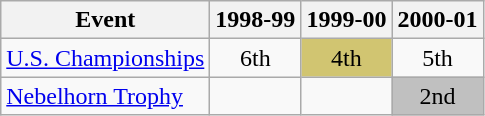<table class="wikitable">
<tr>
<th>Event</th>
<th>1998-99</th>
<th>1999-00</th>
<th>2000-01</th>
</tr>
<tr>
<td><a href='#'>U.S. Championships</a></td>
<td align="center">6th</td>
<td align="center" bgcolor="d1c571">4th</td>
<td align="center">5th</td>
</tr>
<tr>
<td><a href='#'>Nebelhorn Trophy</a></td>
<td></td>
<td></td>
<td align="center" bgcolor="silver">2nd</td>
</tr>
</table>
